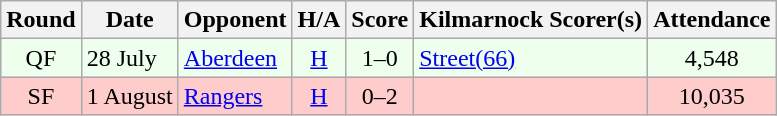<table class="wikitable" style="text-align:center">
<tr>
<th>Round</th>
<th>Date</th>
<th>Opponent</th>
<th>H/A</th>
<th>Score</th>
<th>Kilmarnock Scorer(s)</th>
<th>Attendance</th>
</tr>
<tr bgcolor=#EEFFEE>
<td>QF</td>
<td align=left>28 July</td>
<td align=left><a href='#'>Aberdeen</a></td>
<td><a href='#'>H</a></td>
<td>1–0</td>
<td align=left><a href='#'>Street(66)</a></td>
<td>4,548</td>
</tr>
<tr bgcolor=#FFCCCC>
<td>SF</td>
<td align=left>1 August</td>
<td align=left><a href='#'>Rangers</a></td>
<td><a href='#'>H</a></td>
<td>0–2</td>
<td align=left></td>
<td>10,035</td>
</tr>
</table>
